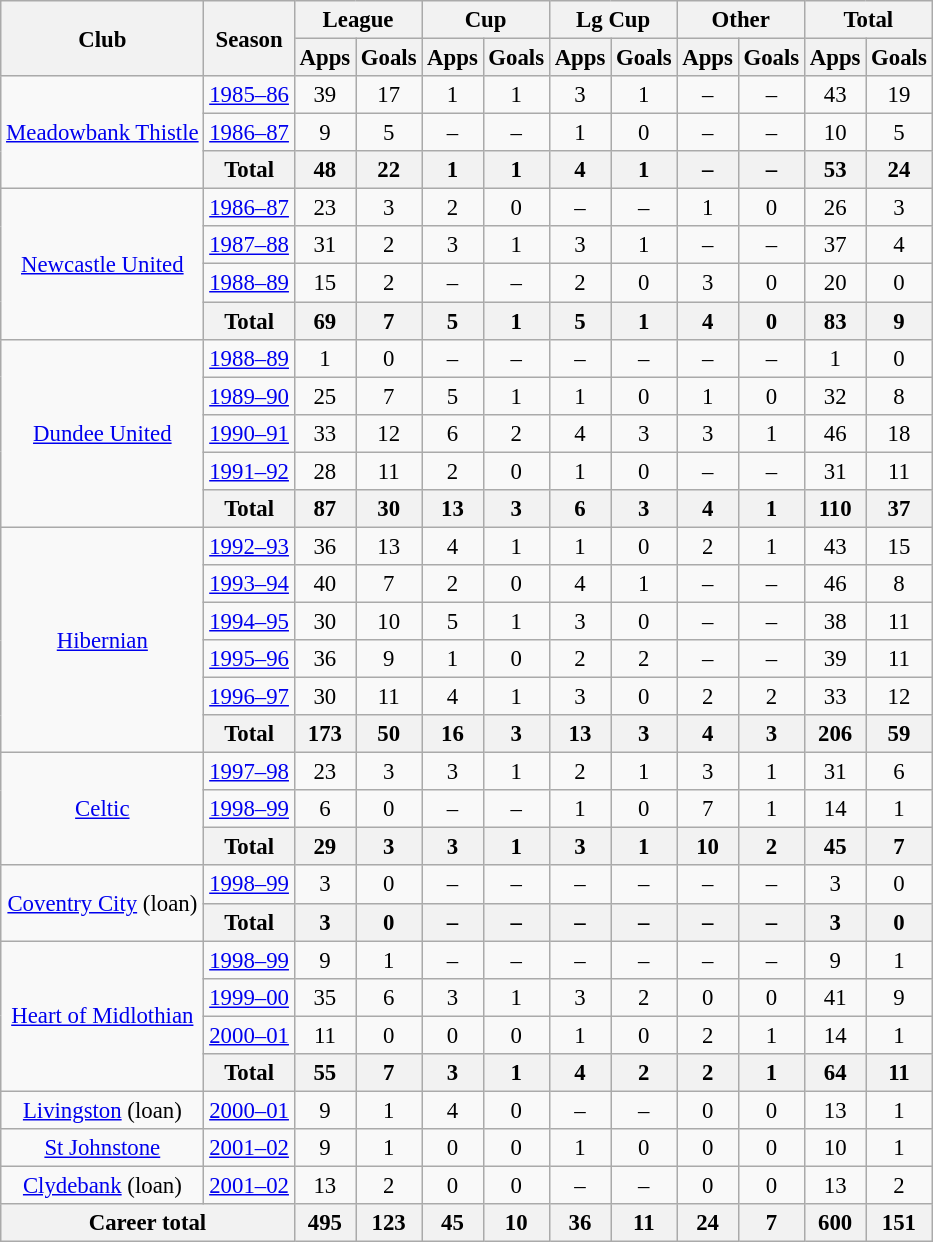<table class="wikitable" style="font-size:95%; text-align:center">
<tr>
<th rowspan=2>Club</th>
<th rowspan=2>Season</th>
<th colspan=2>League</th>
<th colspan=2>Cup</th>
<th colspan=2>Lg Cup</th>
<th colspan=2>Other</th>
<th colspan=2>Total</th>
</tr>
<tr>
<th>Apps</th>
<th>Goals</th>
<th>Apps</th>
<th>Goals</th>
<th>Apps</th>
<th>Goals</th>
<th>Apps</th>
<th>Goals</th>
<th>Apps</th>
<th>Goals</th>
</tr>
<tr>
<td rowspan=3><a href='#'>Meadowbank Thistle</a></td>
<td><a href='#'>1985–86</a></td>
<td>39</td>
<td>17</td>
<td>1</td>
<td>1</td>
<td>3</td>
<td>1</td>
<td>–</td>
<td>–</td>
<td>43</td>
<td>19</td>
</tr>
<tr>
<td><a href='#'>1986–87</a></td>
<td>9</td>
<td>5</td>
<td>–</td>
<td>–</td>
<td>1</td>
<td>0</td>
<td>–</td>
<td>–</td>
<td>10</td>
<td>5</td>
</tr>
<tr>
<th>Total</th>
<th>48</th>
<th>22</th>
<th>1</th>
<th>1</th>
<th>4</th>
<th>1</th>
<th>–</th>
<th>–</th>
<th>53</th>
<th>24</th>
</tr>
<tr>
<td rowspan=4><a href='#'>Newcastle United</a></td>
<td><a href='#'>1986–87</a></td>
<td>23</td>
<td>3</td>
<td>2</td>
<td>0</td>
<td>–</td>
<td>–</td>
<td>1</td>
<td>0</td>
<td>26</td>
<td>3</td>
</tr>
<tr>
<td><a href='#'>1987–88</a></td>
<td>31</td>
<td>2</td>
<td>3</td>
<td>1</td>
<td>3</td>
<td>1</td>
<td>–</td>
<td>–</td>
<td>37</td>
<td>4</td>
</tr>
<tr>
<td><a href='#'>1988–89</a></td>
<td>15</td>
<td>2</td>
<td>–</td>
<td>–</td>
<td>2</td>
<td>0</td>
<td>3</td>
<td>0</td>
<td>20</td>
<td>0</td>
</tr>
<tr>
<th>Total</th>
<th>69</th>
<th>7</th>
<th>5</th>
<th>1</th>
<th>5</th>
<th>1</th>
<th>4</th>
<th>0</th>
<th>83</th>
<th>9</th>
</tr>
<tr>
<td rowspan="5"><a href='#'>Dundee United</a></td>
<td><a href='#'>1988–89</a></td>
<td>1</td>
<td>0</td>
<td>–</td>
<td>–</td>
<td>–</td>
<td>–</td>
<td>–</td>
<td>–</td>
<td>1</td>
<td>0</td>
</tr>
<tr>
<td><a href='#'>1989–90</a></td>
<td>25</td>
<td>7</td>
<td>5</td>
<td>1</td>
<td>1</td>
<td>0</td>
<td>1</td>
<td>0</td>
<td>32</td>
<td>8</td>
</tr>
<tr>
<td><a href='#'>1990–91</a></td>
<td>33</td>
<td>12</td>
<td>6</td>
<td>2</td>
<td>4</td>
<td>3</td>
<td>3</td>
<td>1</td>
<td>46</td>
<td>18</td>
</tr>
<tr>
<td><a href='#'>1991–92</a></td>
<td>28</td>
<td>11</td>
<td>2</td>
<td>0</td>
<td>1</td>
<td>0</td>
<td>–</td>
<td>–</td>
<td>31</td>
<td>11</td>
</tr>
<tr>
<th>Total</th>
<th>87</th>
<th>30</th>
<th>13</th>
<th>3</th>
<th>6</th>
<th>3</th>
<th>4</th>
<th>1</th>
<th>110</th>
<th>37</th>
</tr>
<tr>
<td rowspan="6"><a href='#'>Hibernian</a></td>
<td><a href='#'>1992–93</a></td>
<td>36</td>
<td>13</td>
<td>4</td>
<td>1</td>
<td>1</td>
<td>0</td>
<td>2</td>
<td>1</td>
<td>43</td>
<td>15</td>
</tr>
<tr>
<td><a href='#'>1993–94</a></td>
<td>40</td>
<td>7</td>
<td>2</td>
<td>0</td>
<td>4</td>
<td>1</td>
<td>–</td>
<td>–</td>
<td>46</td>
<td>8</td>
</tr>
<tr>
<td><a href='#'>1994–95</a></td>
<td>30</td>
<td>10</td>
<td>5</td>
<td>1</td>
<td>3</td>
<td>0</td>
<td>–</td>
<td>–</td>
<td>38</td>
<td>11</td>
</tr>
<tr>
<td><a href='#'>1995–96</a></td>
<td>36</td>
<td>9</td>
<td>1</td>
<td>0</td>
<td>2</td>
<td>2</td>
<td>–</td>
<td>–</td>
<td>39</td>
<td>11</td>
</tr>
<tr>
<td><a href='#'>1996–97</a></td>
<td>30</td>
<td>11</td>
<td>4</td>
<td>1</td>
<td>3</td>
<td>0</td>
<td>2</td>
<td>2</td>
<td>33</td>
<td>12</td>
</tr>
<tr>
<th>Total</th>
<th>173</th>
<th>50</th>
<th>16</th>
<th>3</th>
<th>13</th>
<th>3</th>
<th>4</th>
<th>3</th>
<th>206</th>
<th>59</th>
</tr>
<tr>
<td rowspan=3><a href='#'>Celtic</a></td>
<td><a href='#'>1997–98</a></td>
<td>23</td>
<td>3</td>
<td>3</td>
<td>1</td>
<td>2</td>
<td>1</td>
<td>3</td>
<td>1</td>
<td>31</td>
<td>6</td>
</tr>
<tr>
<td><a href='#'>1998–99</a></td>
<td>6</td>
<td>0</td>
<td>–</td>
<td>–</td>
<td>1</td>
<td>0</td>
<td>7</td>
<td>1</td>
<td>14</td>
<td>1</td>
</tr>
<tr>
<th>Total</th>
<th>29</th>
<th>3</th>
<th>3</th>
<th>1</th>
<th>3</th>
<th>1</th>
<th>10</th>
<th>2</th>
<th>45</th>
<th>7</th>
</tr>
<tr>
<td rowspan="2"><a href='#'>Coventry City</a> (loan)</td>
<td><a href='#'>1998–99</a></td>
<td>3</td>
<td>0</td>
<td>–</td>
<td>–</td>
<td>–</td>
<td>–</td>
<td>–</td>
<td>–</td>
<td>3</td>
<td>0</td>
</tr>
<tr>
<th>Total</th>
<th>3</th>
<th>0</th>
<th>–</th>
<th>–</th>
<th>–</th>
<th>–</th>
<th>–</th>
<th>–</th>
<th>3</th>
<th>0</th>
</tr>
<tr>
<td rowspan=4><a href='#'>Heart of Midlothian</a></td>
<td><a href='#'>1998–99</a></td>
<td>9</td>
<td>1</td>
<td>–</td>
<td>–</td>
<td>–</td>
<td>–</td>
<td>–</td>
<td>–</td>
<td>9</td>
<td>1</td>
</tr>
<tr>
<td><a href='#'>1999–00</a></td>
<td>35</td>
<td>6</td>
<td>3</td>
<td>1</td>
<td>3</td>
<td>2</td>
<td>0</td>
<td>0</td>
<td>41</td>
<td>9</td>
</tr>
<tr>
<td><a href='#'>2000–01</a></td>
<td>11</td>
<td>0</td>
<td>0</td>
<td>0</td>
<td>1</td>
<td>0</td>
<td>2</td>
<td>1</td>
<td>14</td>
<td>1</td>
</tr>
<tr>
<th>Total</th>
<th>55</th>
<th>7</th>
<th>3</th>
<th>1</th>
<th>4</th>
<th>2</th>
<th>2</th>
<th>1</th>
<th>64</th>
<th>11</th>
</tr>
<tr>
<td><a href='#'>Livingston</a> (loan)</td>
<td><a href='#'>2000–01</a></td>
<td>9</td>
<td>1</td>
<td>4</td>
<td>0</td>
<td>–</td>
<td>–</td>
<td>0</td>
<td>0</td>
<td>13</td>
<td>1</td>
</tr>
<tr>
<td><a href='#'>St Johnstone</a></td>
<td><a href='#'>2001–02</a></td>
<td>9</td>
<td>1</td>
<td>0</td>
<td>0</td>
<td>1</td>
<td>0</td>
<td>0</td>
<td>0</td>
<td>10</td>
<td>1</td>
</tr>
<tr>
<td><a href='#'>Clydebank</a> (loan)</td>
<td><a href='#'>2001–02</a></td>
<td>13</td>
<td>2</td>
<td>0</td>
<td>0</td>
<td>–</td>
<td>–</td>
<td>0</td>
<td>0</td>
<td>13</td>
<td>2</td>
</tr>
<tr>
<th colspan=2>Career total</th>
<th>495</th>
<th>123</th>
<th>45</th>
<th>10</th>
<th>36</th>
<th>11</th>
<th>24</th>
<th>7</th>
<th>600</th>
<th>151</th>
</tr>
</table>
